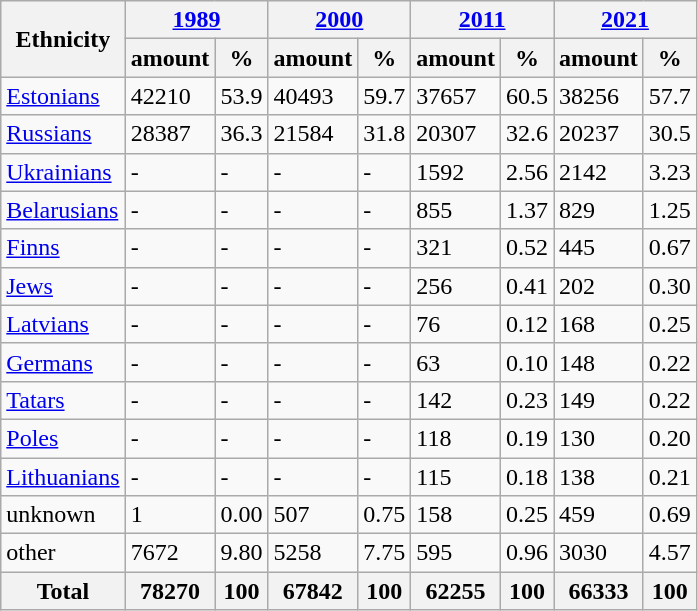<table class="wikitable sortable mw-collapsible">
<tr>
<th rowspan="2">Ethnicity</th>
<th colspan="2"><a href='#'>1989</a></th>
<th colspan="2"><a href='#'>2000</a></th>
<th colspan="2"><a href='#'>2011</a></th>
<th colspan="2"><a href='#'>2021</a></th>
</tr>
<tr>
<th>amount</th>
<th>%</th>
<th>amount</th>
<th>%</th>
<th>amount</th>
<th>%</th>
<th>amount</th>
<th>%</th>
</tr>
<tr>
<td><a href='#'>Estonians</a></td>
<td>42210</td>
<td>53.9</td>
<td>40493</td>
<td>59.7</td>
<td>37657</td>
<td>60.5</td>
<td>38256</td>
<td>57.7</td>
</tr>
<tr>
<td><a href='#'>Russians</a></td>
<td>28387</td>
<td>36.3</td>
<td>21584</td>
<td>31.8</td>
<td>20307</td>
<td>32.6</td>
<td>20237</td>
<td>30.5</td>
</tr>
<tr>
<td><a href='#'>Ukrainians</a></td>
<td>-</td>
<td>-</td>
<td>-</td>
<td>-</td>
<td>1592</td>
<td>2.56</td>
<td>2142</td>
<td>3.23</td>
</tr>
<tr>
<td><a href='#'>Belarusians</a></td>
<td>-</td>
<td>-</td>
<td>-</td>
<td>-</td>
<td>855</td>
<td>1.37</td>
<td>829</td>
<td>1.25</td>
</tr>
<tr>
<td><a href='#'>Finns</a></td>
<td>-</td>
<td>-</td>
<td>-</td>
<td>-</td>
<td>321</td>
<td>0.52</td>
<td>445</td>
<td>0.67</td>
</tr>
<tr>
<td><a href='#'>Jews</a></td>
<td>-</td>
<td>-</td>
<td>-</td>
<td>-</td>
<td>256</td>
<td>0.41</td>
<td>202</td>
<td>0.30</td>
</tr>
<tr>
<td><a href='#'>Latvians</a></td>
<td>-</td>
<td>-</td>
<td>-</td>
<td>-</td>
<td>76</td>
<td>0.12</td>
<td>168</td>
<td>0.25</td>
</tr>
<tr>
<td><a href='#'>Germans</a></td>
<td>-</td>
<td>-</td>
<td>-</td>
<td>-</td>
<td>63</td>
<td>0.10</td>
<td>148</td>
<td>0.22</td>
</tr>
<tr>
<td><a href='#'>Tatars</a></td>
<td>-</td>
<td>-</td>
<td>-</td>
<td>-</td>
<td>142</td>
<td>0.23</td>
<td>149</td>
<td>0.22</td>
</tr>
<tr>
<td><a href='#'>Poles</a></td>
<td>-</td>
<td>-</td>
<td>-</td>
<td>-</td>
<td>118</td>
<td>0.19</td>
<td>130</td>
<td>0.20</td>
</tr>
<tr>
<td><a href='#'>Lithuanians</a></td>
<td>-</td>
<td>-</td>
<td>-</td>
<td>-</td>
<td>115</td>
<td>0.18</td>
<td>138</td>
<td>0.21</td>
</tr>
<tr>
<td>unknown</td>
<td>1</td>
<td>0.00</td>
<td>507</td>
<td>0.75</td>
<td>158</td>
<td>0.25</td>
<td>459</td>
<td>0.69</td>
</tr>
<tr>
<td>other</td>
<td>7672</td>
<td>9.80</td>
<td>5258</td>
<td>7.75</td>
<td>595</td>
<td>0.96</td>
<td>3030</td>
<td>4.57</td>
</tr>
<tr>
<th>Total</th>
<th>78270</th>
<th>100</th>
<th>67842</th>
<th>100</th>
<th>62255</th>
<th>100</th>
<th>66333</th>
<th>100</th>
</tr>
</table>
